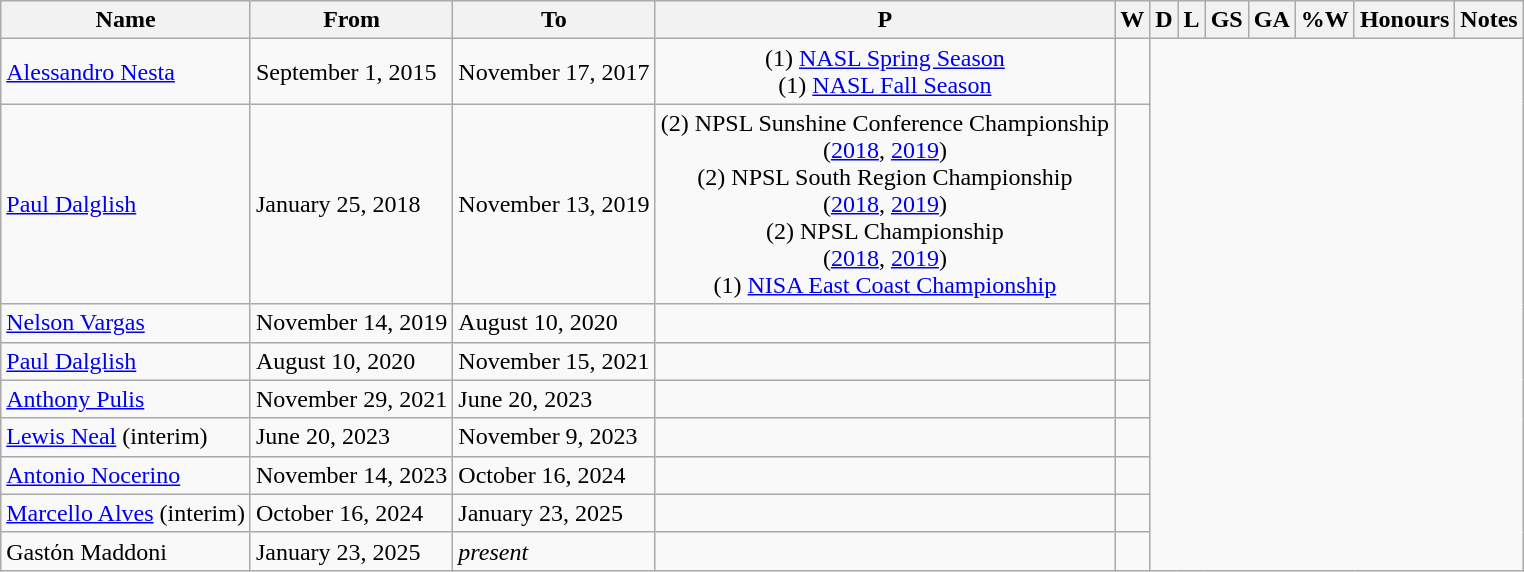<table class="wikitable sortable" style="text-align: center">
<tr>
<th>Name</th>
<th class="unsortable">From</th>
<th class="unsortable">To</th>
<th abbr="TOTAL OF MATCHES PLAYED">P</th>
<th abbr="MATCHES WON">W</th>
<th abbr="MATCHES DRAWN">D</th>
<th abbr="MATCHES LOST">L</th>
<th abbr="GOALS SCORED">GS</th>
<th abbr="GOAL AGAINST">GA</th>
<th abbr="PERCENTAGE OF MATCHES WON">%W</th>
<th abbr="HONOURS">Honours</th>
<th abbr="NOTES">Notes</th>
</tr>
<tr>
<td align=left> <a href='#'>Alessandro Nesta</a></td>
<td align=left>September 1, 2015</td>
<td align=left>November 17, 2017<br></td>
<td>(1) <a href='#'>NASL Spring Season</a> <br> (1) <a href='#'>NASL Fall Season</a></td>
<td></td>
</tr>
<tr>
<td align=left> <a href='#'>Paul Dalglish</a></td>
<td align=left>January 25, 2018</td>
<td align=left>November 13, 2019<br></td>
<td>(2) NPSL Sunshine Conference Championship <br> (<a href='#'>2018</a>, <a href='#'>2019</a>)<br> (2) NPSL South Region Championship <br> (<a href='#'>2018</a>, <a href='#'>2019</a>)<br> (2) NPSL Championship <br> (<a href='#'>2018</a>, <a href='#'>2019</a>)<br> (1) <a href='#'>NISA East Coast Championship</a></td>
<td></td>
</tr>
<tr>
<td align=left> <a href='#'>Nelson Vargas</a></td>
<td align=left>November 14, 2019</td>
<td align=left>August 10, 2020<br></td>
<td></td>
<td></td>
</tr>
<tr>
<td align=left> <a href='#'>Paul Dalglish</a></td>
<td align=left>August 10, 2020</td>
<td align=left>November 15, 2021<br></td>
<td></td>
<td></td>
</tr>
<tr>
<td align=left> <a href='#'>Anthony Pulis</a></td>
<td align=left>November 29, 2021</td>
<td align=left>June 20, 2023<br></td>
<td></td>
<td></td>
</tr>
<tr>
<td align=left> <a href='#'>Lewis Neal</a> (interim)</td>
<td align=left>June 20, 2023</td>
<td align=left>November 9, 2023<br></td>
<td></td>
<td></td>
</tr>
<tr>
<td align=left> <a href='#'>Antonio Nocerino</a></td>
<td align=left>November 14, 2023</td>
<td align=left>October 16, 2024<br></td>
<td></td>
<td></td>
</tr>
<tr>
<td align=left> <a href='#'>Marcello Alves</a> (interim)</td>
<td align=left>October 16, 2024</td>
<td align=left>January 23, 2025<br></td>
<td></td>
<td></td>
</tr>
<tr>
<td align=left> Gastόn Maddoni</td>
<td align=left>January 23, 2025</td>
<td align=left><em>present</em><br></td>
<td></td>
<td></td>
</tr>
</table>
